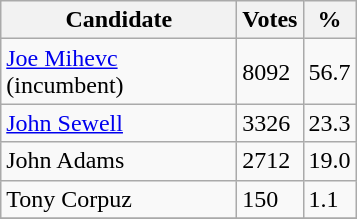<table class="wikitable">
<tr>
<th bgcolor="#DDDDFF" width="150px">Candidate</th>
<th bgcolor="#DDDDFF">Votes</th>
<th bgcolor="#DDDDFF">%</th>
</tr>
<tr>
<td><a href='#'>Joe Mihevc</a> (incumbent)</td>
<td>8092</td>
<td>56.7</td>
</tr>
<tr>
<td><a href='#'>John Sewell</a></td>
<td>3326</td>
<td>23.3</td>
</tr>
<tr>
<td>John Adams</td>
<td>2712</td>
<td>19.0</td>
</tr>
<tr>
<td>Tony Corpuz</td>
<td>150</td>
<td>1.1</td>
</tr>
<tr>
</tr>
</table>
